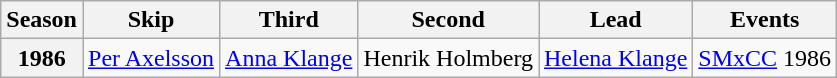<table class="wikitable">
<tr>
<th scope="col">Season</th>
<th scope="col">Skip</th>
<th scope="col">Third</th>
<th scope="col">Second</th>
<th scope="col">Lead</th>
<th scope="col">Events</th>
</tr>
<tr>
<th scope="row">1986</th>
<td><a href='#'>Per Axelsson</a></td>
<td><a href='#'>Anna Klange</a></td>
<td>Henrik Holmberg</td>
<td><a href='#'>Helena Klange</a></td>
<td><a href='#'>SMxCC</a> 1986 </td>
</tr>
</table>
